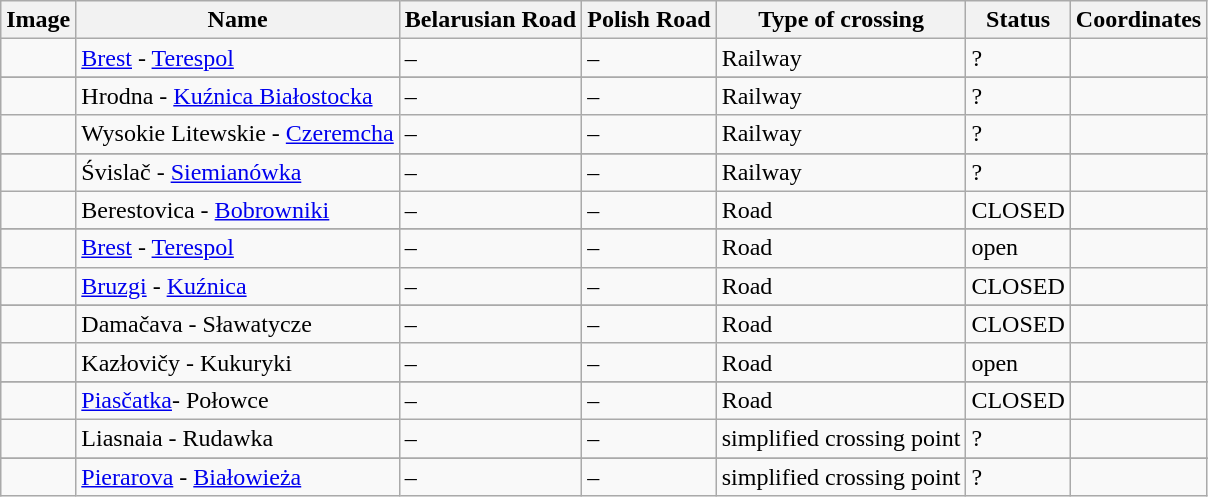<table class="wikitable sortable">
<tr>
<th class="unsortable">Image</th>
<th>Name</th>
<th>Belarusian Road</th>
<th>Polish Road</th>
<th>Type of crossing</th>
<th>Status</th>
<th class="unsortable">Coordinates </th>
</tr>
<tr>
<td></td>
<td><a href='#'>Brest</a> - <a href='#'>Terespol</a></td>
<td>–</td>
<td>–</td>
<td>Railway</td>
<td>?</td>
<td></td>
</tr>
<tr>
</tr>
<tr>
<td></td>
<td>Hrodna - <a href='#'>Kuźnica Białostocka</a></td>
<td>–</td>
<td>–</td>
<td>Railway</td>
<td>?</td>
<td></td>
</tr>
<tr>
<td></td>
<td>Wysokie Litewskie - <a href='#'>Czeremcha</a></td>
<td>–</td>
<td>–</td>
<td>Railway</td>
<td>?</td>
<td></td>
</tr>
<tr>
</tr>
<tr>
<td></td>
<td>Śvislač - <a href='#'>Siemianówka</a></td>
<td>–</td>
<td>–</td>
<td>Railway</td>
<td>?</td>
<td></td>
</tr>
<tr>
<td></td>
<td>Berestovica - <a href='#'>Bobrowniki</a></td>
<td>–</td>
<td>–</td>
<td>Road</td>
<td>CLOSED</td>
<td></td>
</tr>
<tr>
</tr>
<tr>
<td></td>
<td><a href='#'>Brest</a> - <a href='#'>Terespol</a></td>
<td>–</td>
<td>–</td>
<td>Road</td>
<td>open</td>
<td></td>
</tr>
<tr>
<td></td>
<td><a href='#'>Bruzgi</a> - <a href='#'>Kuźnica</a></td>
<td>–</td>
<td>–</td>
<td>Road</td>
<td>CLOSED</td>
<td></td>
</tr>
<tr>
</tr>
<tr>
<td></td>
<td>Damačava - Sławatycze</td>
<td>–</td>
<td>–</td>
<td>Road</td>
<td>CLOSED</td>
<td></td>
</tr>
<tr>
<td></td>
<td>Kazłovičy - Kukuryki</td>
<td>–</td>
<td>–</td>
<td>Road</td>
<td>open</td>
<td></td>
</tr>
<tr>
</tr>
<tr>
<td></td>
<td><a href='#'>Piasčatka</a>- Połowce</td>
<td>–</td>
<td>–</td>
<td>Road</td>
<td>CLOSED</td>
<td></td>
</tr>
<tr>
<td></td>
<td>Liasnaia - Rudawka</td>
<td>–</td>
<td>–</td>
<td>simplified crossing point</td>
<td>?</td>
<td></td>
</tr>
<tr>
</tr>
<tr>
<td></td>
<td><a href='#'>Pierarova</a> - <a href='#'>Białowieża</a></td>
<td>–</td>
<td>–</td>
<td>simplified crossing point</td>
<td>?</td>
<td></td>
</tr>
</table>
